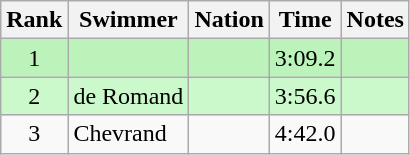<table class="wikitable sortable" style="text-align:center">
<tr>
<th>Rank</th>
<th>Swimmer</th>
<th>Nation</th>
<th>Time</th>
<th>Notes</th>
</tr>
<tr style="background:#bbf3bb;">
<td>1</td>
<td align=left></td>
<td align=left></td>
<td>3:09.2</td>
<td></td>
</tr>
<tr style="background:#ccf9cc;">
<td>2</td>
<td align=left>de Romand</td>
<td align=left></td>
<td>3:56.6</td>
<td></td>
</tr>
<tr>
<td>3</td>
<td align=left>Chevrand</td>
<td align=left></td>
<td>4:42.0</td>
<td></td>
</tr>
</table>
